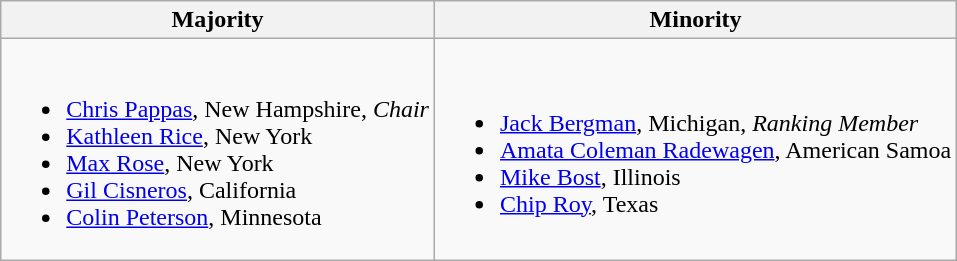<table class=wikitable>
<tr>
<th>Majority</th>
<th>Minority</th>
</tr>
<tr>
<td><br><ul><li><a href='#'>Chris Pappas</a>, New Hampshire, <em>Chair</em></li><li><a href='#'>Kathleen Rice</a>, New York</li><li><a href='#'>Max Rose</a>, New York</li><li><a href='#'>Gil Cisneros</a>, California</li><li><a href='#'>Colin Peterson</a>, Minnesota</li></ul></td>
<td><br><ul><li><a href='#'>Jack Bergman</a>, Michigan, <em>Ranking Member</em></li><li><a href='#'>Amata Coleman Radewagen</a>, American Samoa</li><li><a href='#'>Mike Bost</a>, Illinois</li><li><a href='#'>Chip Roy</a>, Texas</li></ul></td>
</tr>
</table>
